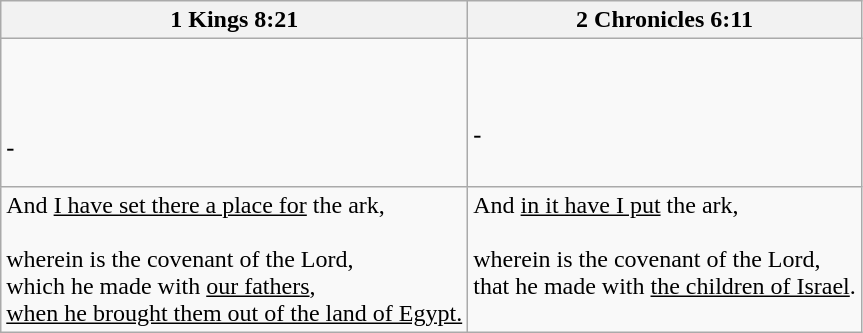<table class=wikitable>
<tr>
<th>1 Kings 8:21</th>
<th>2 Chronicles 6:11</th>
</tr>
<tr>
<td><u></u> <br><br><br>
<u></u>־<br>
<u></u></td>
<td><u></u> <br><br><br>
<u></u>־<br>
 </td>
</tr>
<tr>
<td>And <u>I have set there a place for</u> the ark,<br><br>wherein is the covenant of the Lord,<br> 
which he made with <u>our fathers</u>,<br>
<u>when he brought them out of the land of Egypt.</u></td>
<td>And <u>in it have I put</u> the ark,<br><br>wherein is the covenant of the Lord,<br>
that he made with <u>the children of Israel</u>.<br>
 </td>
</tr>
</table>
